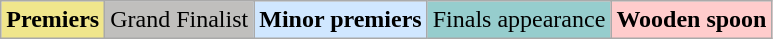<table class="wikitable">
<tr>
<td style=background:#F0E68C><strong>Premiers</strong></td>
<td style=background:#C0BFBD>Grand Finalist</td>
<td style=background:#D0E7FF><strong>Minor premiers</strong></td>
<td style=background:#96CDCD>Finals appearance</td>
<td style=background:#FFCCCC><strong>Wooden spoon</strong></td>
</tr>
</table>
